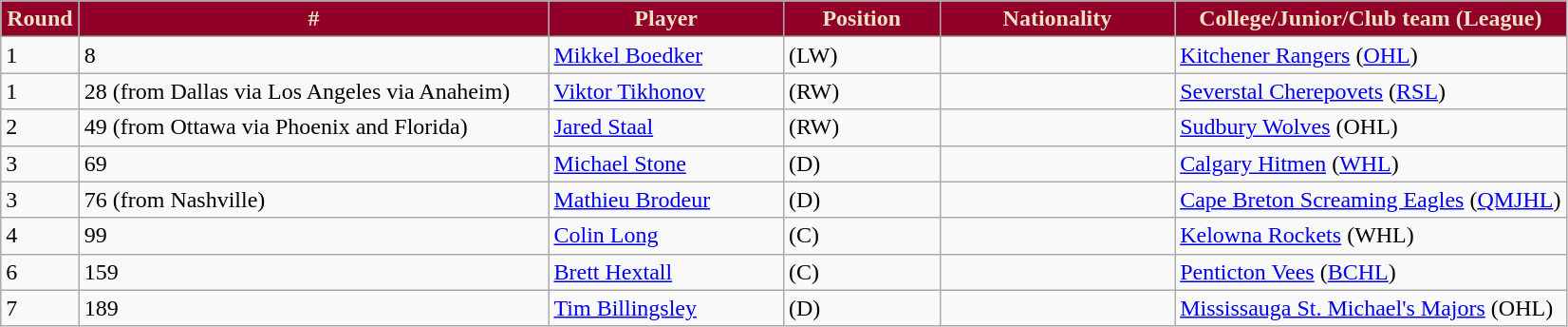<table class="wikitable">
<tr>
<th style="background:#900028; color:#EEE1C5" width="5.0%">Round</th>
<th style="background:#900028; color:#EEE1C5" width="30.0%">#</th>
<th style="background:#900028; color:#EEE1C5" width="15.0%">Player</th>
<th style="background:#900028; color:#EEE1C5" width="10.0%">Position</th>
<th style="background:#900028; color:#EEE1C5" width="15.0%">Nationality</th>
<th style="background:#900028; color:#EEE1C5" width="60.0%">College/Junior/Club team (League)</th>
</tr>
<tr>
<td>1</td>
<td>8</td>
<td><a href='#'>Mikkel Boedker</a></td>
<td>(LW)</td>
<td></td>
<td><a href='#'>Kitchener Rangers</a> (<a href='#'>OHL</a>)</td>
</tr>
<tr>
<td>1</td>
<td>28 (from Dallas via Los Angeles via Anaheim)</td>
<td><a href='#'>Viktor Tikhonov</a></td>
<td>(RW)</td>
<td></td>
<td><a href='#'>Severstal Cherepovets</a> (<a href='#'>RSL</a>)</td>
</tr>
<tr>
<td>2</td>
<td>49 (from Ottawa via Phoenix and Florida)</td>
<td><a href='#'>Jared Staal</a></td>
<td>(RW)</td>
<td></td>
<td><a href='#'>Sudbury Wolves</a> (OHL)</td>
</tr>
<tr>
<td>3</td>
<td>69</td>
<td><a href='#'>Michael Stone</a></td>
<td>(D)</td>
<td></td>
<td><a href='#'>Calgary Hitmen</a> (<a href='#'>WHL</a>)</td>
</tr>
<tr>
<td>3</td>
<td>76 (from Nashville)</td>
<td><a href='#'>Mathieu Brodeur</a></td>
<td>(D)</td>
<td></td>
<td><a href='#'>Cape Breton Screaming Eagles</a> (<a href='#'>QMJHL</a>)</td>
</tr>
<tr>
<td>4</td>
<td>99</td>
<td><a href='#'>Colin Long</a></td>
<td>(C)</td>
<td></td>
<td><a href='#'>Kelowna Rockets</a> (WHL)</td>
</tr>
<tr>
<td>6</td>
<td>159</td>
<td><a href='#'>Brett Hextall</a></td>
<td>(C)</td>
<td></td>
<td><a href='#'>Penticton Vees</a> (<a href='#'>BCHL</a>)</td>
</tr>
<tr>
<td>7</td>
<td>189</td>
<td><a href='#'>Tim Billingsley</a></td>
<td>(D)</td>
<td></td>
<td><a href='#'>Mississauga St. Michael's Majors</a> (OHL)</td>
</tr>
</table>
